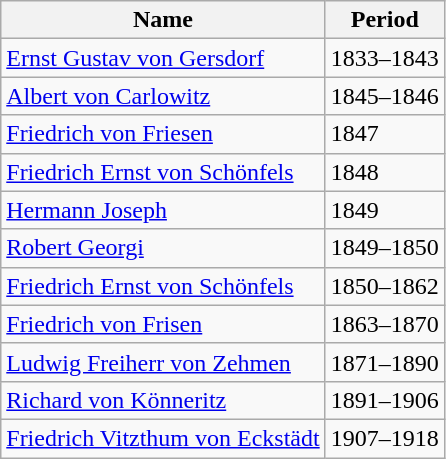<table class="wikitable">
<tr>
<th>Name</th>
<th>Period</th>
</tr>
<tr>
<td><a href='#'>Ernst Gustav von Gersdorf</a></td>
<td>1833–1843</td>
</tr>
<tr>
<td><a href='#'>Albert von Carlowitz</a></td>
<td>1845–1846</td>
</tr>
<tr>
<td><a href='#'>Friedrich von Friesen</a></td>
<td>1847</td>
</tr>
<tr>
<td><a href='#'>Friedrich Ernst von Schönfels</a></td>
<td>1848</td>
</tr>
<tr>
<td><a href='#'>Hermann Joseph</a></td>
<td>1849</td>
</tr>
<tr>
<td><a href='#'>Robert Georgi</a></td>
<td>1849–1850</td>
</tr>
<tr>
<td><a href='#'>Friedrich Ernst von Schönfels</a></td>
<td>1850–1862</td>
</tr>
<tr>
<td><a href='#'>Friedrich von Frisen</a></td>
<td>1863–1870</td>
</tr>
<tr>
<td><a href='#'>Ludwig Freiherr von Zehmen</a></td>
<td>1871–1890</td>
</tr>
<tr>
<td><a href='#'>Richard von Könneritz</a></td>
<td>1891–1906</td>
</tr>
<tr>
<td><a href='#'>Friedrich Vitzthum von Eckstädt</a></td>
<td>1907–1918</td>
</tr>
</table>
